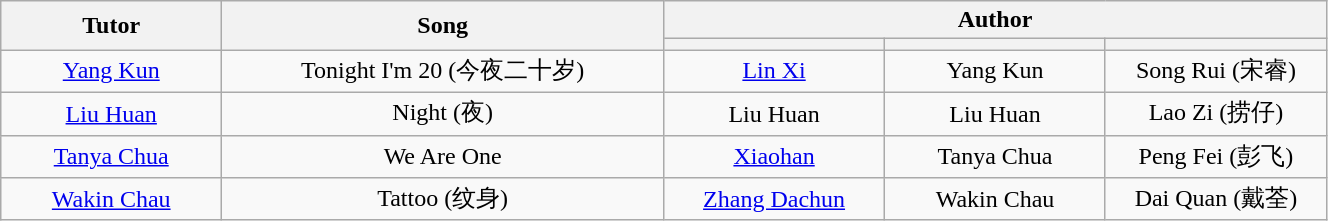<table class="wikitable" style="width:70%; text-align:center">
<tr>
<th rowspan="2" width="10%">Tutor</th>
<th rowspan="2" width="20%">Song</th>
<th colspan="3" width="30%">Author</th>
</tr>
<tr>
<th width="10%"></th>
<th width="10%"></th>
<th width="10%"></th>
</tr>
<tr>
<td><a href='#'>Yang Kun</a></td>
<td>Tonight I'm 20 (今夜二十岁)</td>
<td><a href='#'>Lin Xi</a></td>
<td>Yang Kun</td>
<td>Song Rui (宋睿)</td>
</tr>
<tr>
<td><a href='#'>Liu Huan</a></td>
<td>Night (夜)</td>
<td>Liu Huan</td>
<td>Liu Huan</td>
<td>Lao Zi (捞仔)</td>
</tr>
<tr>
<td><a href='#'>Tanya Chua</a></td>
<td>We Are One</td>
<td><a href='#'>Xiaohan</a></td>
<td>Tanya Chua</td>
<td>Peng Fei (彭飞)</td>
</tr>
<tr>
<td><a href='#'>Wakin Chau</a></td>
<td>Tattoo (纹身) </td>
<td><a href='#'>Zhang Dachun</a></td>
<td>Wakin Chau</td>
<td>Dai Quan (戴荃)</td>
</tr>
</table>
